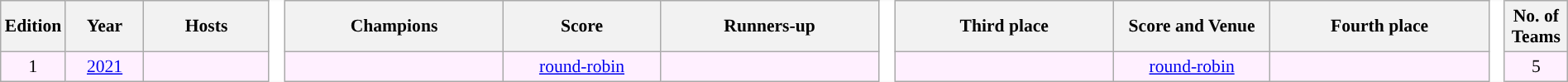<table class="wikitable" style="text-align:center;width:100%; font-size:90%;">
<tr>
<th width=2%>Edition</th>
<th width=5%>Year</th>
<th width=8%>Hosts</th>
<td rowspan="5" style="width:1%;background:#fff;border-top-style:hidden;border-bottom-style:hidden;"></td>
<th style="width:14%;">Champions</th>
<th width=10%>Score</th>
<th style="width:14%;">Runners-up</th>
<td rowspan="5" style="width:1%;background:#fff;border-top-style:hidden;border-bottom-style:hidden;"></td>
<th style="width:14%;">Third place</th>
<th width=10%>Score and Venue</th>
<th style="width:14%;">Fourth place</th>
<td rowspan="5" style="width:1%;background:#fff;border-top-style:hidden;border-bottom-style:hidden;"></td>
<th width=4%>No. of Teams</th>
</tr>
<tr align="centre" bgcolor="#fff0ff">
<td>1</td>
<td><a href='#'>2021</a></td>
<td align="left"></td>
<td><strong></strong></td>
<td><a href='#'>round-robin</a></td>
<td></td>
<td></td>
<td><a href='#'>round-robin</a></td>
<td></td>
<td>5</td>
</tr>
</table>
